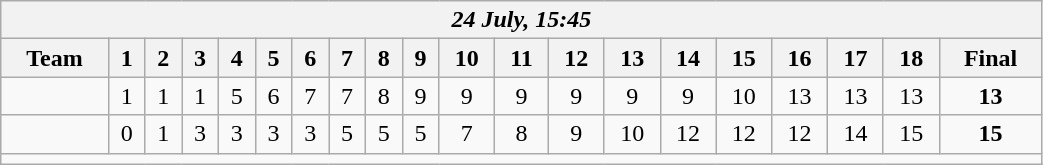<table class=wikitable style="text-align:center; width: 55%">
<tr>
<th colspan=20><em>24 July, 15:45</em></th>
</tr>
<tr>
<th>Team</th>
<th>1</th>
<th>2</th>
<th>3</th>
<th>4</th>
<th>5</th>
<th>6</th>
<th>7</th>
<th>8</th>
<th>9</th>
<th>10</th>
<th>11</th>
<th>12</th>
<th>13</th>
<th>14</th>
<th>15</th>
<th>16</th>
<th>17</th>
<th>18</th>
<th>Final</th>
</tr>
<tr>
<td align=left></td>
<td>1</td>
<td>1</td>
<td>1</td>
<td>5</td>
<td>6</td>
<td>7</td>
<td>7</td>
<td>8</td>
<td>9</td>
<td>9</td>
<td>9</td>
<td>9</td>
<td>9</td>
<td>9</td>
<td>10</td>
<td>13</td>
<td>13</td>
<td>13</td>
<td><strong>13</strong></td>
</tr>
<tr>
<td align=left><strong></strong></td>
<td>0</td>
<td>1</td>
<td>3</td>
<td>3</td>
<td>3</td>
<td>3</td>
<td>5</td>
<td>5</td>
<td>5</td>
<td>7</td>
<td>8</td>
<td>9</td>
<td>10</td>
<td>12</td>
<td>12</td>
<td>12</td>
<td>14</td>
<td>15</td>
<td><strong>15</strong></td>
</tr>
<tr>
<td colspan=20></td>
</tr>
</table>
